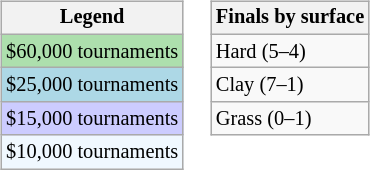<table>
<tr valign=top>
<td><br><table class=wikitable style="font-size:85%">
<tr>
<th>Legend</th>
</tr>
<tr style="background:#addfad;">
<td>$60,000 tournaments</td>
</tr>
<tr style="background:lightblue;">
<td>$25,000 tournaments</td>
</tr>
<tr style="background:#ccccff;">
<td>$15,000 tournaments</td>
</tr>
<tr style="background:#f0f8ff;">
<td>$10,000 tournaments</td>
</tr>
</table>
</td>
<td><br><table class=wikitable style="font-size:85%">
<tr>
<th>Finals by surface</th>
</tr>
<tr>
<td>Hard (5–4)</td>
</tr>
<tr>
<td>Clay (7–1)</td>
</tr>
<tr>
<td>Grass (0–1)</td>
</tr>
</table>
</td>
</tr>
</table>
